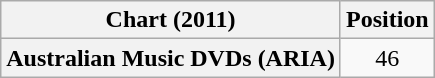<table class="wikitable plainrowheaders">
<tr>
<th align="center">Chart (2011)</th>
<th align="center">Position</th>
</tr>
<tr>
<th scope="row">Australian Music DVDs (ARIA)</th>
<td style="text-align:center;">46</td>
</tr>
</table>
